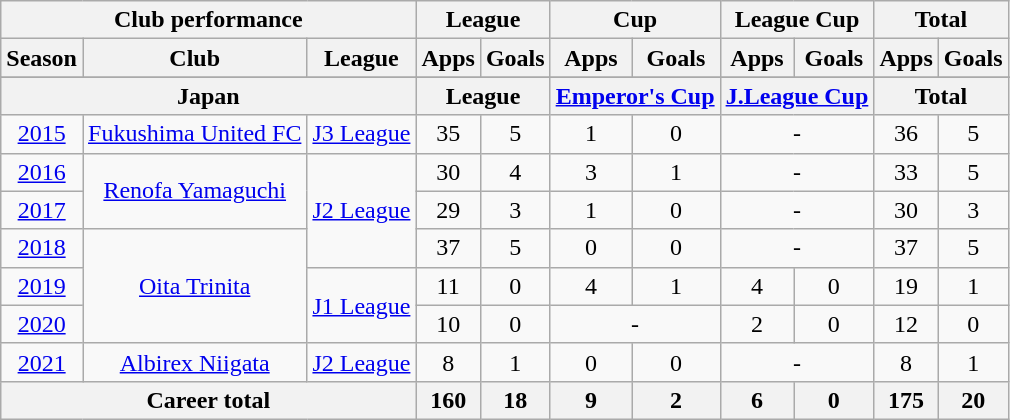<table class="wikitable" style="text-align:center">
<tr>
<th colspan=3>Club performance</th>
<th colspan=2>League</th>
<th colspan=2>Cup</th>
<th colspan=2>League Cup</th>
<th colspan=2>Total</th>
</tr>
<tr>
<th>Season</th>
<th>Club</th>
<th>League</th>
<th>Apps</th>
<th>Goals</th>
<th>Apps</th>
<th>Goals</th>
<th>Apps</th>
<th>Goals</th>
<th>Apps</th>
<th>Goals</th>
</tr>
<tr>
</tr>
<tr>
<th colspan=3>Japan</th>
<th colspan=2>League</th>
<th colspan=2><a href='#'>Emperor's Cup</a></th>
<th colspan=2><a href='#'>J.League Cup</a></th>
<th colspan=2>Total</th>
</tr>
<tr>
<td><a href='#'>2015</a></td>
<td><a href='#'>Fukushima United FC</a></td>
<td><a href='#'>J3 League</a></td>
<td>35</td>
<td>5</td>
<td>1</td>
<td>0</td>
<td colspan=2>-</td>
<td>36</td>
<td>5</td>
</tr>
<tr>
<td><a href='#'>2016</a></td>
<td rowspan="2"><a href='#'>Renofa Yamaguchi</a></td>
<td rowspan="3"><a href='#'>J2 League</a></td>
<td>30</td>
<td>4</td>
<td>3</td>
<td>1</td>
<td colspan=2>-</td>
<td>33</td>
<td>5</td>
</tr>
<tr>
<td><a href='#'>2017</a></td>
<td>29</td>
<td>3</td>
<td>1</td>
<td>0</td>
<td colspan=2>-</td>
<td>30</td>
<td>3</td>
</tr>
<tr>
<td><a href='#'>2018</a></td>
<td rowspan="3"><a href='#'>Oita Trinita</a></td>
<td>37</td>
<td>5</td>
<td>0</td>
<td>0</td>
<td colspan=2>-</td>
<td>37</td>
<td>5</td>
</tr>
<tr>
<td><a href='#'>2019</a></td>
<td rowspan="2"><a href='#'>J1 League</a></td>
<td>11</td>
<td>0</td>
<td>4</td>
<td>1</td>
<td>4</td>
<td>0</td>
<td>19</td>
<td>1</td>
</tr>
<tr>
<td><a href='#'>2020</a></td>
<td>10</td>
<td>0</td>
<td colspan=2>-</td>
<td>2</td>
<td>0</td>
<td>12</td>
<td>0</td>
</tr>
<tr>
<td><a href='#'>2021</a></td>
<td><a href='#'>Albirex Niigata</a></td>
<td><a href='#'>J2 League</a></td>
<td>8</td>
<td>1</td>
<td>0</td>
<td>0</td>
<td colspan=2>-</td>
<td>8</td>
<td>1</td>
</tr>
<tr>
<th colspan=3>Career total</th>
<th>160</th>
<th>18</th>
<th>9</th>
<th>2</th>
<th>6</th>
<th>0</th>
<th>175</th>
<th>20</th>
</tr>
</table>
